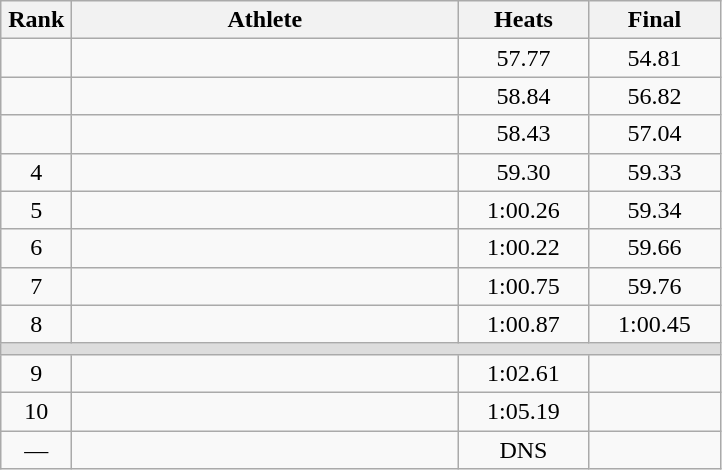<table class=wikitable style="text-align:center">
<tr>
<th width=40>Rank</th>
<th width=250>Athlete</th>
<th width=80>Heats</th>
<th width=80>Final</th>
</tr>
<tr>
<td></td>
<td align=left></td>
<td>57.77</td>
<td>54.81</td>
</tr>
<tr>
<td></td>
<td align=left></td>
<td>58.84</td>
<td>56.82</td>
</tr>
<tr>
<td></td>
<td align=left></td>
<td>58.43</td>
<td>57.04</td>
</tr>
<tr>
<td>4</td>
<td align=left></td>
<td>59.30</td>
<td>59.33</td>
</tr>
<tr>
<td>5</td>
<td align=left></td>
<td>1:00.26</td>
<td>59.34</td>
</tr>
<tr>
<td>6</td>
<td align=left></td>
<td>1:00.22</td>
<td>59.66</td>
</tr>
<tr>
<td>7</td>
<td align=left></td>
<td>1:00.75</td>
<td>59.76</td>
</tr>
<tr>
<td>8</td>
<td align=left></td>
<td>1:00.87</td>
<td>1:00.45</td>
</tr>
<tr bgcolor=#DDDDDD>
<td colspan=4></td>
</tr>
<tr>
<td>9</td>
<td align=left></td>
<td>1:02.61</td>
<td></td>
</tr>
<tr>
<td>10</td>
<td align=left></td>
<td>1:05.19</td>
<td></td>
</tr>
<tr>
<td>—</td>
<td align=left></td>
<td>DNS</td>
<td></td>
</tr>
</table>
